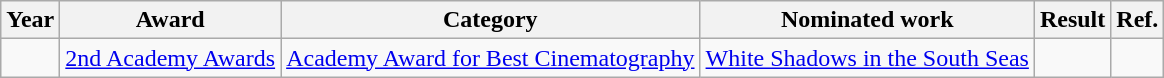<table class="wikitable sortable">
<tr>
<th>Year</th>
<th>Award</th>
<th>Category</th>
<th>Nominated work</th>
<th>Result</th>
<th>Ref.</th>
</tr>
<tr>
<td></td>
<td><a href='#'>2nd Academy Awards</a></td>
<td><a href='#'>Academy Award for Best Cinematography</a></td>
<td><a href='#'>White Shadows in the South Seas</a></td>
<td></td>
<td></td>
</tr>
</table>
